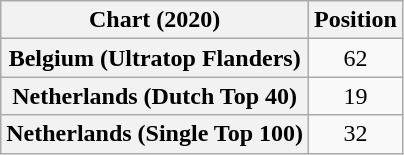<table class="wikitable sortable plainrowheaders" style="text-align:center">
<tr>
<th>Chart (2020)</th>
<th>Position</th>
</tr>
<tr>
<th scope="row">Belgium (Ultratop Flanders)</th>
<td>62</td>
</tr>
<tr>
<th scope="row">Netherlands (Dutch Top 40)</th>
<td>19</td>
</tr>
<tr>
<th scope="row">Netherlands (Single Top 100)</th>
<td>32</td>
</tr>
</table>
